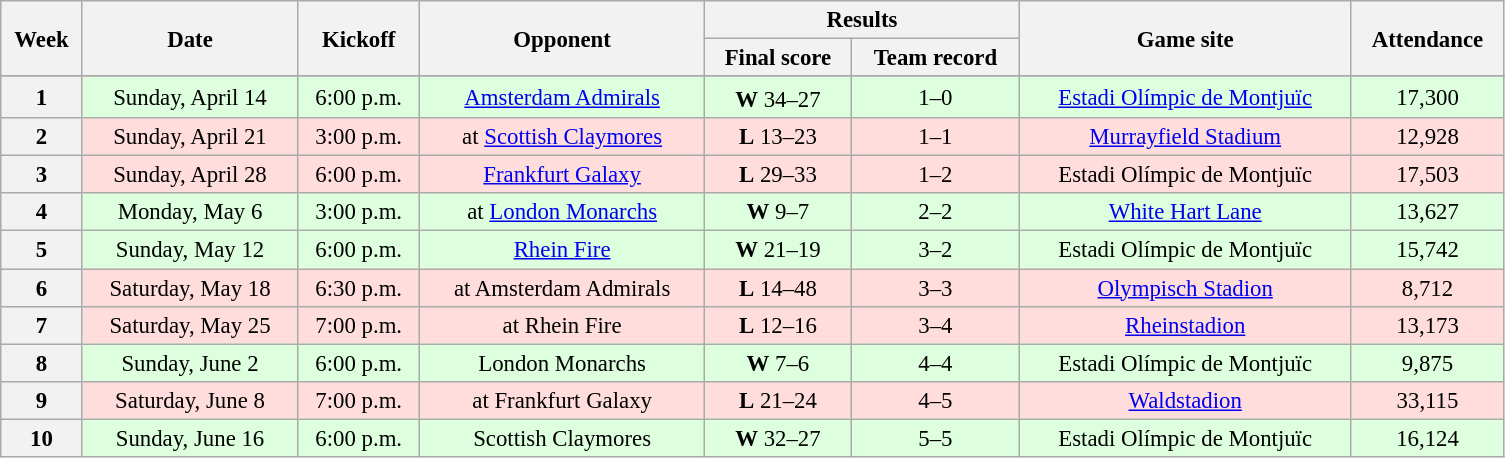<table class="wikitable" style="font-size:95%; text-align:center; width:66em">
<tr>
<th rowspan="2">Week</th>
<th rowspan="2">Date</th>
<th rowspan="2">Kickoff </th>
<th rowspan="2">Opponent</th>
<th colspan="2">Results</th>
<th rowspan="2">Game site</th>
<th rowspan="2">Attendance</th>
</tr>
<tr>
<th>Final score</th>
<th>Team record</th>
</tr>
<tr>
</tr>
<tr bgcolor="#DDFFDD">
<th>1</th>
<td>Sunday, April 14</td>
<td>6:00 p.m.</td>
<td><a href='#'>Amsterdam Admirals</a></td>
<td><strong>W</strong> 34–27 <sup></sup></td>
<td>1–0</td>
<td><a href='#'>Estadi Olímpic de Montjuïc</a></td>
<td>17,300</td>
</tr>
<tr bgcolor="#FFDDDD">
<th>2</th>
<td>Sunday, April 21</td>
<td>3:00 p.m.</td>
<td>at <a href='#'>Scottish Claymores</a></td>
<td><strong>L</strong> 13–23</td>
<td>1–1</td>
<td><a href='#'>Murrayfield Stadium</a></td>
<td>12,928</td>
</tr>
<tr bgcolor="#FFDDDD">
<th>3</th>
<td>Sunday, April 28</td>
<td>6:00 p.m.</td>
<td><a href='#'>Frankfurt Galaxy</a></td>
<td><strong>L</strong> 29–33</td>
<td>1–2</td>
<td>Estadi Olímpic de Montjuïc</td>
<td>17,503</td>
</tr>
<tr bgcolor="#DDFFDD">
<th>4</th>
<td>Monday, May 6</td>
<td>3:00 p.m.</td>
<td>at <a href='#'>London Monarchs</a></td>
<td><strong>W</strong> 9–7</td>
<td>2–2</td>
<td><a href='#'>White Hart Lane</a></td>
<td>13,627</td>
</tr>
<tr bgcolor="#DDFFDD">
<th>5</th>
<td>Sunday, May 12</td>
<td>6:00 p.m.</td>
<td><a href='#'>Rhein Fire</a></td>
<td><strong>W</strong> 21–19</td>
<td>3–2</td>
<td>Estadi Olímpic de Montjuïc</td>
<td>15,742</td>
</tr>
<tr bgcolor="#FFDDDD">
<th>6</th>
<td>Saturday, May 18</td>
<td>6:30 p.m.</td>
<td>at Amsterdam Admirals</td>
<td><strong>L</strong> 14–48</td>
<td>3–3</td>
<td><a href='#'>Olympisch Stadion</a></td>
<td>8,712</td>
</tr>
<tr bgcolor="#FFDDDD">
<th>7</th>
<td>Saturday, May 25</td>
<td>7:00 p.m.</td>
<td>at Rhein Fire</td>
<td><strong>L</strong> 12–16</td>
<td>3–4</td>
<td><a href='#'>Rheinstadion</a></td>
<td>13,173</td>
</tr>
<tr bgcolor="#DDFFDD">
<th>8</th>
<td>Sunday, June 2</td>
<td>6:00 p.m.</td>
<td>London Monarchs</td>
<td><strong>W</strong> 7–6</td>
<td>4–4</td>
<td>Estadi Olímpic de Montjuïc</td>
<td>9,875</td>
</tr>
<tr bgcolor="#FFDDDD">
<th>9</th>
<td>Saturday, June 8</td>
<td>7:00 p.m.</td>
<td>at Frankfurt Galaxy</td>
<td><strong>L</strong> 21–24</td>
<td>4–5</td>
<td><a href='#'>Waldstadion</a></td>
<td>33,115</td>
</tr>
<tr bgcolor="#DDFFDD">
<th>10</th>
<td>Sunday, June 16</td>
<td>6:00 p.m.</td>
<td>Scottish Claymores</td>
<td><strong>W</strong> 32–27</td>
<td>5–5</td>
<td>Estadi Olímpic de Montjuïc</td>
<td>16,124</td>
</tr>
</table>
